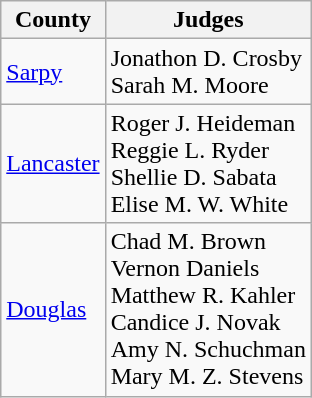<table class="sortable wikitable">
<tr>
<th>County</th>
<th>Judges</th>
</tr>
<tr>
<td><a href='#'>Sarpy</a></td>
<td>Jonathon D. Crosby<br>Sarah M. Moore</td>
</tr>
<tr>
<td><a href='#'>Lancaster</a></td>
<td>Roger J. Heideman<br>Reggie L. Ryder<br>Shellie D. Sabata<br>Elise M. W. White</td>
</tr>
<tr>
<td><a href='#'>Douglas</a></td>
<td>Chad M. Brown<br>Vernon Daniels<br>Matthew R. Kahler<br>Candice J. Novak<br>Amy N. Schuchman<br>Mary M. Z. Stevens</td>
</tr>
</table>
